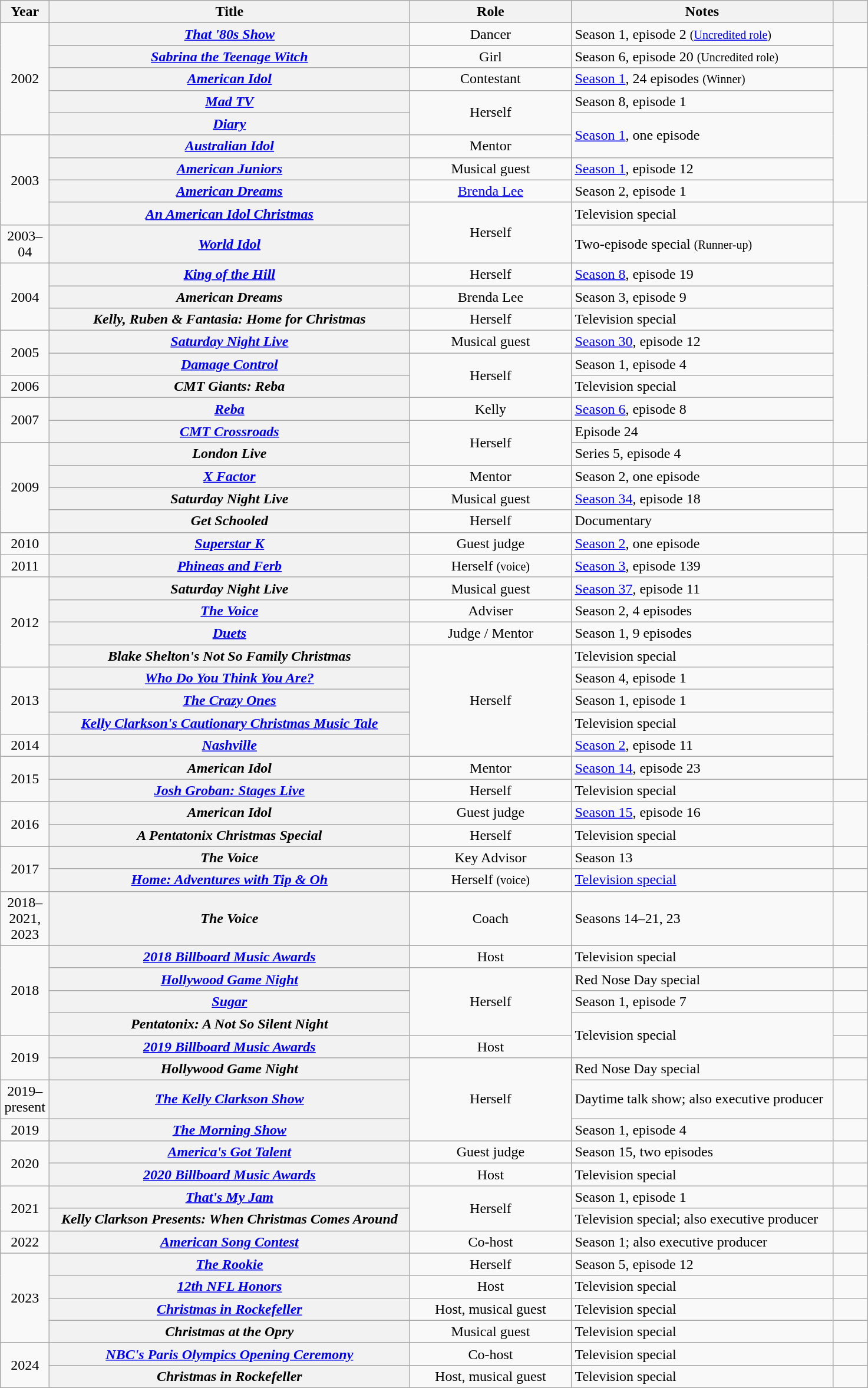<table class="wikitable sortable plainrowheaders" style="text-align: center;">
<tr>
<th scope="col" style="width: 3em;">Year</th>
<th scope="col" style="width: 25em;">Title</th>
<th scope="col" style="width: 11em;">Role</th>
<th scope="col" style="width: 18em;" class="unsortable; text-align:left;">Notes</th>
<th scope="col" style="width: 2em;" class="unsortable"></th>
</tr>
<tr>
<td rowspan="5">2002</td>
<th scope="row"><em><a href='#'>That '80s Show</a></em></th>
<td>Dancer</td>
<td style="text-align:left;">Season 1, episode 2 <small>(<a href='#'>Uncredited role</a>)</small></td>
<td style="text-align:center;" rowspan="2"></td>
</tr>
<tr>
<th scope="row"><em><a href='#'>Sabrina the Teenage Witch</a></em></th>
<td>Girl</td>
<td style="text-align:left;">Season 6, episode 20 <small>(Uncredited role)</small></td>
</tr>
<tr>
<th scope="row"><em><a href='#'>American Idol</a></em></th>
<td>Contestant</td>
<td style="text-align:left;"><a href='#'>Season 1</a>, 24 episodes <small>(Winner)</small></td>
<td style="text-align:center;" rowspan="6"></td>
</tr>
<tr>
<th scope="row"><em><a href='#'>Mad TV</a></em></th>
<td rowspan="2">Herself</td>
<td style="text-align:left;">Season 8, episode 1</td>
</tr>
<tr>
<th scope="row"><em><a href='#'>Diary</a></em></th>
<td rowspan="2" style="text-align:left;"><a href='#'>Season 1</a>, one episode</td>
</tr>
<tr>
<td rowspan="4">2003</td>
<th scope="row"><em><a href='#'>Australian Idol</a></em></th>
<td>Mentor</td>
</tr>
<tr>
<th scope="row"><em><a href='#'>American Juniors</a></em></th>
<td>Musical guest</td>
<td style="text-align:left;"><a href='#'>Season 1</a>, episode 12</td>
</tr>
<tr>
<th scope="row"><em><a href='#'>American Dreams</a></em></th>
<td><a href='#'>Brenda Lee</a></td>
<td style="text-align:left;">Season 2, episode 1</td>
</tr>
<tr>
<th scope="row"><em><a href='#'>An American Idol Christmas</a></em></th>
<td rowspan="2">Herself</td>
<td style="text-align:left;">Television special</td>
<td style="text-align:center;" rowspan="10"></td>
</tr>
<tr>
<td>2003–04</td>
<th scope="row"><em><a href='#'>World Idol</a></em></th>
<td style="text-align:left;">Two-episode special <small>(Runner-up)</small></td>
</tr>
<tr>
<td rowspan="3">2004</td>
<th scope="row"><em><a href='#'>King of the Hill</a></em></th>
<td>Herself </td>
<td style="text-align:left;"><a href='#'>Season 8</a>, episode 19</td>
</tr>
<tr>
<th scope="row"><em>American Dreams</em></th>
<td>Brenda Lee</td>
<td style="text-align:left;">Season 3, episode 9</td>
</tr>
<tr>
<th scope="row"><em>Kelly, Ruben & Fantasia: Home for Christmas</em></th>
<td>Herself</td>
<td style="text-align:left;">Television special</td>
</tr>
<tr>
<td rowspan="2">2005</td>
<th scope="row"><em><a href='#'>Saturday Night Live</a></em></th>
<td>Musical guest</td>
<td style="text-align:left;"><a href='#'>Season 30</a>, episode 12</td>
</tr>
<tr>
<th scope="row"><em><a href='#'>Damage Control</a></em></th>
<td rowspan="2">Herself</td>
<td style="text-align:left;">Season 1, episode 4</td>
</tr>
<tr>
<td>2006</td>
<th scope="row"><em>CMT Giants: Reba</em></th>
<td style="text-align:left;">Television special</td>
</tr>
<tr>
<td rowspan="2">2007</td>
<th scope="row"><em><a href='#'>Reba</a></em></th>
<td>Kelly</td>
<td style="text-align:left;"><a href='#'>Season 6</a>, episode 8</td>
</tr>
<tr>
<th scope="row"><em><a href='#'>CMT Crossroads</a></em></th>
<td rowspan="2">Herself</td>
<td style="text-align:left;">Episode 24</td>
</tr>
<tr>
<td rowspan="4">2009</td>
<th scope="row"><em>London Live</em></th>
<td style="text-align:left;">Series 5, episode 4</td>
<td style="text-align:center;"></td>
</tr>
<tr>
<th scope="row"><em><a href='#'>X Factor</a></em></th>
<td>Mentor</td>
<td style="text-align:left;">Season 2, one episode</td>
<td style="text-align:center;"></td>
</tr>
<tr>
<th scope="row"><em>Saturday Night Live</em></th>
<td>Musical guest</td>
<td style="text-align:left;"><a href='#'>Season 34</a>, episode 18</td>
<td style="text-align:center;" rowspan="2"></td>
</tr>
<tr>
<th scope="row"><em>Get Schooled</em></th>
<td>Herself</td>
<td style="text-align:left;">Documentary</td>
</tr>
<tr>
<td>2010</td>
<th scope="row"><em><a href='#'>Superstar K</a></em></th>
<td>Guest judge</td>
<td style="text-align:left;"><a href='#'>Season 2</a>, one episode</td>
<td style="text-align:center;"></td>
</tr>
<tr>
<td>2011</td>
<th scope="row"><em><a href='#'>Phineas and Ferb</a></em></th>
<td>Herself <small>(voice)</small></td>
<td style="text-align:left;"><a href='#'>Season 3</a>, episode 139</td>
<td style="text-align:center;" rowspan="10"></td>
</tr>
<tr>
<td rowspan="4">2012</td>
<th scope="row"><em>Saturday Night Live</em></th>
<td>Musical guest</td>
<td style="text-align:left;"><a href='#'>Season 37</a>, episode 11</td>
</tr>
<tr>
<th scope="row"><em><a href='#'>The Voice</a></em></th>
<td>Adviser</td>
<td style="text-align:left;">Season 2, 4 episodes</td>
</tr>
<tr>
<th scope="row"><em><a href='#'>Duets</a></em></th>
<td>Judge / Mentor</td>
<td style="text-align:left;">Season 1, 9 episodes</td>
</tr>
<tr>
<th scope="row"><em>Blake Shelton's Not So Family Christmas</em></th>
<td rowspan="5">Herself</td>
<td style="text-align:left;">Television special</td>
</tr>
<tr>
<td rowspan="3">2013</td>
<th scope="row"><em><a href='#'>Who Do You Think You Are?</a></em></th>
<td style="text-align:left;">Season 4, episode 1</td>
</tr>
<tr>
<th scope="row"><em><a href='#'>The Crazy Ones</a></em></th>
<td style="text-align:left;">Season 1, episode 1</td>
</tr>
<tr>
<th scope="row"><em><a href='#'>Kelly Clarkson's Cautionary Christmas Music Tale</a></em></th>
<td style="text-align:left;">Television special</td>
</tr>
<tr>
<td>2014</td>
<th scope="row"><em><a href='#'>Nashville</a></em></th>
<td style="text-align:left;"><a href='#'>Season 2</a>, episode 11</td>
</tr>
<tr>
<td rowspan="2">2015</td>
<th scope="row"><em>American Idol</em></th>
<td>Mentor</td>
<td style="text-align:left;"><a href='#'>Season 14</a>, episode 23</td>
</tr>
<tr>
<th scope="row"><em><a href='#'>Josh Groban: Stages Live</a></em></th>
<td>Herself</td>
<td style="text-align:left;">Television special</td>
<td style="text-align:center;"></td>
</tr>
<tr>
<td rowspan="2">2016</td>
<th scope="row"><em>American Idol</em></th>
<td>Guest judge</td>
<td style="text-align:left;"><a href='#'>Season 15</a>, episode 16</td>
<td style="text-align:center;" rowspan="2"></td>
</tr>
<tr>
<th scope="row"><em>A Pentatonix Christmas Special</em></th>
<td>Herself</td>
<td style="text-align:left;">Television special</td>
</tr>
<tr>
<td rowspan="2">2017</td>
<th scope="row"><em>The Voice</em></th>
<td>Key Advisor</td>
<td style="text-align:left;">Season 13</td>
<td style="text-align:center;"></td>
</tr>
<tr>
<th scope="row"><em><a href='#'>Home: Adventures with Tip & Oh</a></em></th>
<td>Herself <small>(voice)</small></td>
<td style="text-align:left;"><a href='#'>Television special</a></td>
<td></td>
</tr>
<tr>
<td>2018–2021, 2023</td>
<th scope="row"><em>The Voice</em></th>
<td>Coach</td>
<td style="text-align:left;">Seasons 14–21, 23</td>
<td style="text-align:center;"></td>
</tr>
<tr>
<td rowspan="4">2018</td>
<th scope="row"><em><a href='#'>2018 Billboard Music Awards</a></em></th>
<td>Host</td>
<td style="text-align:left;">Television special</td>
<td style="text-align:center;"></td>
</tr>
<tr>
<th scope="row"><em><a href='#'>Hollywood Game Night</a></em></th>
<td rowspan="3">Herself</td>
<td style="text-align:left;">Red Nose Day special</td>
<td style="text-align:center;"></td>
</tr>
<tr>
<th scope="row"><em><a href='#'>Sugar</a></em></th>
<td style="text-align:left;">Season 1, episode 7</td>
<td style="text-align:center;"></td>
</tr>
<tr>
<th scope="row"><em>Pentatonix: A Not So Silent Night</em></th>
<td rowspan="2" style="text-align:left;">Television special</td>
<td style="text-align:center;"></td>
</tr>
<tr>
<td rowspan="2">2019</td>
<th scope="row"><em><a href='#'>2019 Billboard Music Awards</a></em></th>
<td>Host</td>
<td style="text-align:center;"></td>
</tr>
<tr>
<th scope="row"><em>Hollywood Game Night</em></th>
<td rowspan="3">Herself</td>
<td style="text-align:left;">Red Nose Day special</td>
<td style="text-align:center;"></td>
</tr>
<tr>
<td>2019–present</td>
<th scope="row"><em><a href='#'>The Kelly Clarkson Show</a></em></th>
<td style="text-align:left;">Daytime talk show; also executive producer</td>
<td style="text-align:center;"></td>
</tr>
<tr>
<td>2019</td>
<th scope="row"><em><a href='#'>The Morning Show</a></em></th>
<td style="text-align:left;">Season 1, episode 4</td>
<td style="text-align:center;"></td>
</tr>
<tr>
<td rowspan="2">2020</td>
<th scope="row"><em><a href='#'>America's Got Talent</a></em></th>
<td>Guest judge</td>
<td style="text-align:left;">Season 15, two episodes</td>
<td style="text-align:center;"></td>
</tr>
<tr>
<th scope="row"><em><a href='#'>2020 Billboard Music Awards</a></em></th>
<td>Host</td>
<td style="text-align:left;">Television special</td>
<td style="text-align:center;"></td>
</tr>
<tr>
<td rowspan="2">2021</td>
<th scope="row"><em><a href='#'>That's My Jam</a></em></th>
<td rowspan="2">Herself</td>
<td style="text-align:left;">Season 1, episode 1</td>
<td style="text-align:center;"></td>
</tr>
<tr>
<th scope="row"><em>Kelly Clarkson Presents: When Christmas Comes Around</em></th>
<td style="text-align:left;">Television special; also executive producer</td>
<td style="text-align:center;"></td>
</tr>
<tr>
<td>2022</td>
<th scope="row"><em><a href='#'>American Song Contest</a></em></th>
<td>Co-host</td>
<td style="text-align:left;">Season 1; also executive producer</td>
<td style="text-align:center;"></td>
</tr>
<tr>
<td rowspan="4">2023</td>
<th scope="row"><em><a href='#'>The Rookie</a></em></th>
<td>Herself</td>
<td style="text-align:left;">Season 5, episode 12</td>
<td style="text-align:center;"></td>
</tr>
<tr>
<th scope="row"><em><a href='#'>12th NFL Honors</a></em></th>
<td>Host</td>
<td style="text-align:left;">Television special</td>
<td style="text-align:center;"></td>
</tr>
<tr>
<th scope="row"><em><a href='#'>Christmas in Rockefeller</a></em></th>
<td>Host, musical guest</td>
<td style="text-align:left;">Television special</td>
<td style="text-align:center;"></td>
</tr>
<tr>
<th scope="row"><em>Christmas at the Opry</em></th>
<td>Musical guest</td>
<td style="text-align:left;">Television special</td>
<td style="text-align:center;"></td>
</tr>
<tr>
<td rowspan="2">2024</td>
<th scope="row"><em><a href='#'>NBC's Paris Olympics Opening Ceremony</a></em></th>
<td>Co-host</td>
<td style="text-align:left;">Television special</td>
<td style="text-align:center;"></td>
</tr>
<tr>
<th scope="row"><em>Christmas in Rockefeller</em></th>
<td>Host, musical guest</td>
<td style="text-align:left;">Television special</td>
<td style="text-align:center;"></td>
</tr>
</table>
